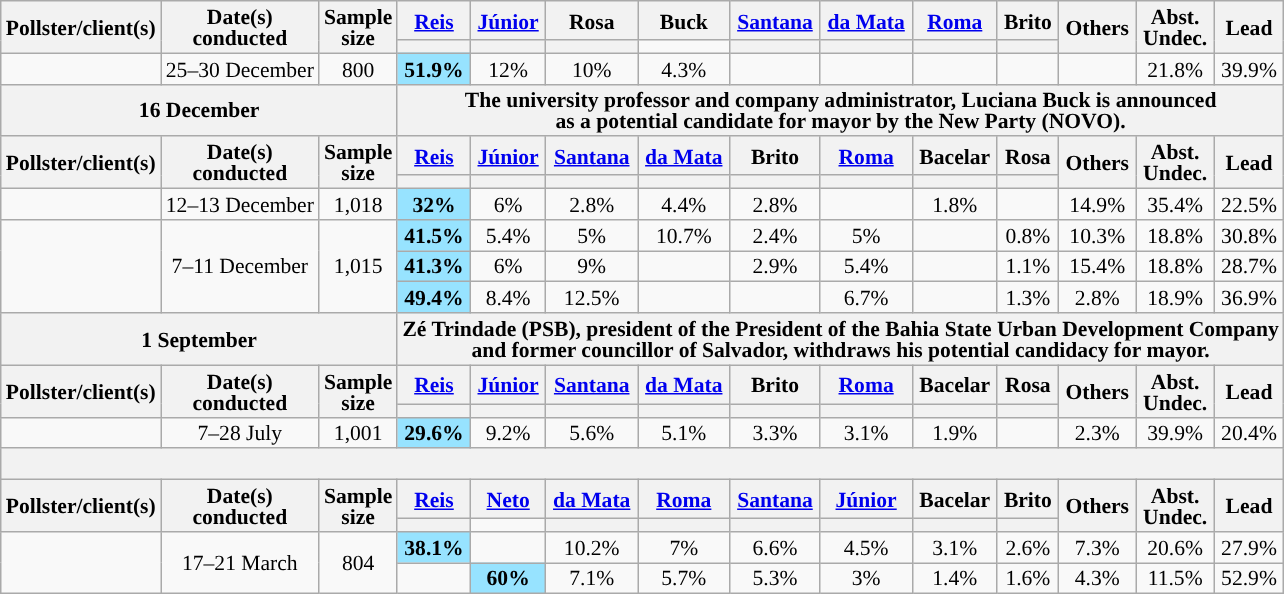<table class="wikitable" style="text-align:center;font-size:90%;line-height:14px;">
<tr>
<th rowspan="2">Pollster/client(s)</th>
<th rowspan="2">Date(s) <br>conducted</th>
<th rowspan="2">Sample <br>size</th>
<th><a href='#'>Reis</a><br></th>
<th><a href='#'>Júnior</a><br></th>
<th>Rosa<br></th>
<th>Buck<br></th>
<th><a href='#'>Santana</a><br></th>
<th><a href='#'>da Mata</a><br></th>
<th><a href='#'>Roma</a><br></th>
<th>Brito<br></th>
<th rowspan="2">Others</th>
<th rowspan="2">Abst.<br>Undec.</th>
<th rowspan="2">Lead</th>
</tr>
<tr>
<th data-sort-type="number" class="sortable" style="background:"></th>
<th data-sort-type="number" class="sortable" style="background:"></th>
<th data-sort-type="number" class="sortable" style="background:"></th>
<td data-sort-type="number" class="sortable" style="background:"></td>
<th data-sort-type="number" class="sortable" style="background:"></th>
<th data-sort-type="number" class="sortable" style="background:"></th>
<th data-sort-type="number" class="sortable" style="background:"></th>
<th data-sort-type="number" class="sortable" style="background:"></th>
</tr>
<tr>
<td></td>
<td>25–30 December</td>
<td>800</td>
<td style="background:#97e3ff;"><strong>51.9%</strong></td>
<td>12%</td>
<td>10%</td>
<td>4.3%</td>
<td></td>
<td></td>
<td></td>
<td></td>
<td></td>
<td>21.8%</td>
<td style="background:">39.9%</td>
</tr>
<tr>
<th colspan="3">16 December</th>
<th colspan="11">The university professor and company administrator, Luciana Buck is announced<br>as a potential candidate for mayor by the New Party (NOVO).</th>
</tr>
<tr>
<th rowspan="2">Pollster/client(s)</th>
<th rowspan="2">Date(s) <br>conducted</th>
<th rowspan="2">Sample <br>size</th>
<th><a href='#'>Reis</a><br></th>
<th><a href='#'>Júnior</a><br></th>
<th><a href='#'>Santana</a><br></th>
<th><a href='#'>da Mata</a><br></th>
<th>Brito<br></th>
<th><a href='#'>Roma</a><br></th>
<th>Bacelar<br></th>
<th>Rosa<br></th>
<th rowspan="2">Others</th>
<th rowspan="2">Abst.<br>Undec.</th>
<th rowspan="2">Lead</th>
</tr>
<tr>
<th data-sort-type="number" class="sortable" style="background:"></th>
<th data-sort-type="number" class="sortable" style="background:"></th>
<th data-sort-type="number" class="sortable" style="background:"></th>
<th data-sort-type="number" class="sortable" style="background:"></th>
<th data-sort-type="number" class="sortable" style="background:"></th>
<th data-sort-type="number" class="sortable" style="background:"></th>
<th data-sort-type="number" class="sortable" style="background:"></th>
<th data-sort-type="number" class="sortable" style="background:"></th>
</tr>
<tr>
<td></td>
<td>12–13 December</td>
<td>1,018</td>
<td style="background:#97e3ff;"><strong>32%</strong></td>
<td>6%</td>
<td>2.8%</td>
<td>4.4%</td>
<td>2.8%</td>
<td></td>
<td>1.8%</td>
<td></td>
<td>14.9%</td>
<td>35.4%</td>
<td style="background:">22.5%</td>
</tr>
<tr>
<td rowspan="3"></td>
<td rowspan="3">7–11 December</td>
<td rowspan="3">1,015</td>
<td style="background:#97e3ff;"><strong>41.5%</strong></td>
<td>5.4%</td>
<td>5%</td>
<td>10.7%</td>
<td>2.4%</td>
<td>5%</td>
<td></td>
<td>0.8%</td>
<td>10.3%</td>
<td>18.8%</td>
<td style="background:">30.8%</td>
</tr>
<tr>
<td style="background:#97e3ff;"><strong>41.3%</strong></td>
<td>6%</td>
<td>9%</td>
<td></td>
<td>2.9%</td>
<td>5.4%</td>
<td></td>
<td>1.1%</td>
<td>15.4%</td>
<td>18.8%</td>
<td style="background:">28.7%</td>
</tr>
<tr>
<td style="background:#97e3ff;"><strong>49.4%</strong></td>
<td>8.4%</td>
<td>12.5%</td>
<td></td>
<td></td>
<td>6.7%</td>
<td></td>
<td>1.3%</td>
<td>2.8%</td>
<td>18.9%</td>
<td style="background:">36.9%</td>
</tr>
<tr>
<th colspan="3">1 September</th>
<th colspan="11">Zé Trindade (PSB), president of the President of the Bahia State Urban Development Company<br>and former councillor of Salvador, withdraws his potential candidacy for mayor.</th>
</tr>
<tr>
<th rowspan="2">Pollster/client(s)</th>
<th rowspan="2">Date(s) <br>conducted</th>
<th rowspan="2">Sample <br>size</th>
<th><a href='#'>Reis</a><br></th>
<th><a href='#'>Júnior</a><br></th>
<th><a href='#'>Santana</a><br></th>
<th><a href='#'>da Mata</a><br></th>
<th>Brito<br></th>
<th><a href='#'>Roma</a><br></th>
<th>Bacelar<br></th>
<th>Rosa<br></th>
<th rowspan="2">Others</th>
<th rowspan="2">Abst.<br>Undec.</th>
<th rowspan="2">Lead</th>
</tr>
<tr>
<th data-sort-type="number" class="sortable" style="background:"></th>
<th data-sort-type="number" class="sortable" style="background:"></th>
<th data-sort-type="number" class="sortable" style="background:"></th>
<th data-sort-type="number" class="sortable" style="background:"></th>
<th data-sort-type="number" class="sortable" style="background:"></th>
<th data-sort-type="number" class="sortable" style="background:"></th>
<th data-sort-type="number" class="sortable" style="background:"></th>
<th data-sort-type="number" class="sortable" style="background:"></th>
</tr>
<tr>
<td></td>
<td>7–28 July</td>
<td>1,001</td>
<td style="background:#97e3ff;"><strong>29.6%</strong></td>
<td>9.2%</td>
<td>5.6%</td>
<td>5.1%</td>
<td>3.3%</td>
<td>3.1%</td>
<td>1.9%</td>
<td></td>
<td>2.3%</td>
<td>39.9%</td>
<td style="background:">20.4%</td>
</tr>
<tr>
<th colspan="14"><br></th>
</tr>
<tr>
<th rowspan="2">Pollster/client(s)</th>
<th rowspan="2">Date(s) <br>conducted</th>
<th rowspan="2">Sample <br>size</th>
<th><a href='#'>Reis</a><br></th>
<th><a href='#'>Neto</a><br></th>
<th><a href='#'>da Mata</a><br></th>
<th><a href='#'>Roma</a><br></th>
<th><a href='#'>Santana</a><br></th>
<th><a href='#'>Júnior</a><br></th>
<th>Bacelar<br></th>
<th>Brito<br></th>
<th rowspan="2">Others</th>
<th rowspan="2">Abst.<br>Undec.</th>
<th rowspan="2">Lead</th>
</tr>
<tr>
<th data-sort-type="number" class="sortable" style="background:"></th>
<td data-sort-type="number" class="sortable" style="background:"></td>
<th data-sort-type="number" class="sortable" style="background:"></th>
<th data-sort-type="number" class="sortable" style="background:"></th>
<th data-sort-type="number" class="sortable" style="background:"></th>
<th data-sort-type="number" class="sortable" style="background:"></th>
<th data-sort-type="number" class="sortable" style="background:"></th>
<th data-sort-type="number" class="sortable" style="background:"></th>
</tr>
<tr>
<td rowspan="2"></td>
<td rowspan="2">17–21 March</td>
<td rowspan="2">804</td>
<td style="background:#97e3ff;"><strong>38.1%</strong></td>
<td></td>
<td>10.2%</td>
<td>7%</td>
<td>6.6%</td>
<td>4.5%</td>
<td>3.1%</td>
<td>2.6%</td>
<td>7.3%</td>
<td>20.6%</td>
<td style="background:">27.9%</td>
</tr>
<tr>
<td></td>
<td style="background:#97e3ff;"><strong>60%</strong></td>
<td>7.1%</td>
<td>5.7%</td>
<td>5.3%</td>
<td>3%</td>
<td>1.4%</td>
<td>1.6%</td>
<td>4.3%</td>
<td>11.5%</td>
<td style="background:">52.9%</td>
</tr>
</table>
